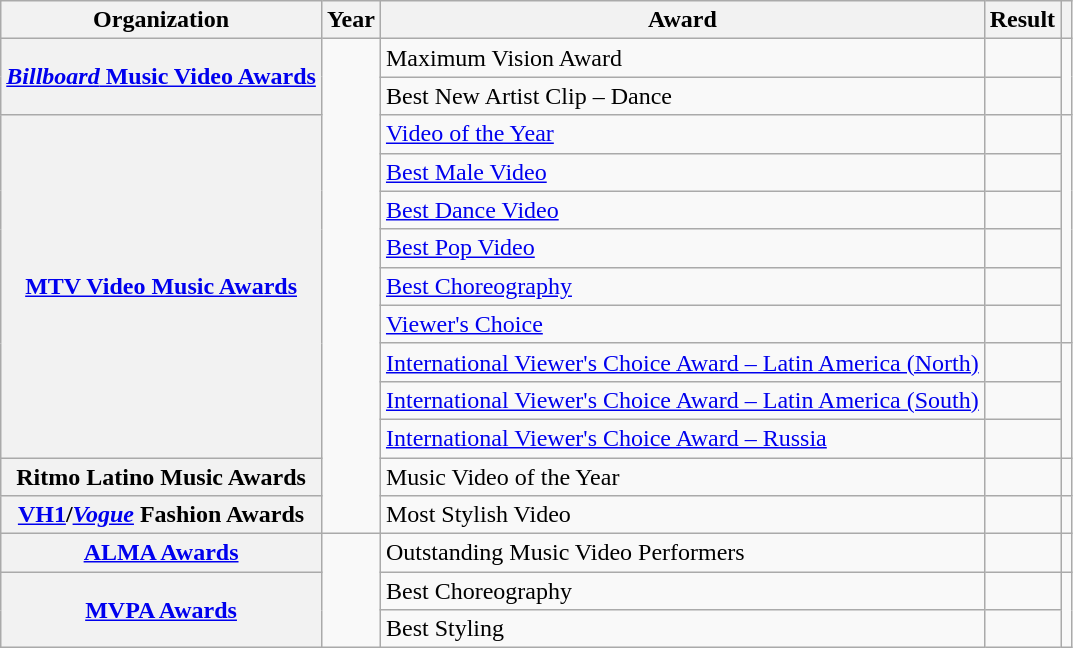<table class="wikitable sortable plainrowheaders">
<tr>
<th scope="col">Organization</th>
<th scope="col">Year</th>
<th scope="col">Award</th>
<th scope="col">Result</th>
<th class="unsortable"></th>
</tr>
<tr>
<th rowspan="2" scope="row"><a href='#'><em>Billboard</em> Music Video Awards</a></th>
<td rowspan="13"></td>
<td>Maximum Vision Award</td>
<td></td>
<td rowspan="2" align="center"></td>
</tr>
<tr>
<td>Best New Artist Clip – Dance</td>
<td></td>
</tr>
<tr>
<th rowspan="9" scope="row"><a href='#'>MTV Video Music Awards</a></th>
<td><a href='#'>Video of the Year</a></td>
<td></td>
<td rowspan="6" align="center"></td>
</tr>
<tr>
<td><a href='#'>Best Male Video</a></td>
<td></td>
</tr>
<tr>
<td><a href='#'>Best Dance Video</a></td>
<td></td>
</tr>
<tr>
<td><a href='#'>Best Pop Video</a></td>
<td></td>
</tr>
<tr>
<td><a href='#'>Best Choreography</a></td>
<td></td>
</tr>
<tr>
<td><a href='#'>Viewer's Choice</a></td>
<td></td>
</tr>
<tr>
<td><a href='#'>International Viewer's Choice Award – Latin America (North)</a></td>
<td></td>
<td rowspan="3" align="center"></td>
</tr>
<tr>
<td><a href='#'>International Viewer's Choice Award – Latin America (South)</a></td>
<td></td>
</tr>
<tr>
<td><a href='#'>International Viewer's Choice Award – Russia</a></td>
<td></td>
</tr>
<tr>
<th scope="row">Ritmo Latino Music Awards</th>
<td>Music Video of the Year</td>
<td></td>
<td align="center"></td>
</tr>
<tr>
<th scope="row"><a href='#'>VH1</a>/<em><a href='#'>Vogue</a></em> Fashion Awards</th>
<td>Most Stylish Video</td>
<td></td>
<td align="center"></td>
</tr>
<tr>
<th scope="row"><a href='#'>ALMA Awards</a></th>
<td rowspan="6"></td>
<td>Outstanding Music Video Performers</td>
<td></td>
<td align="center"></td>
</tr>
<tr>
<th rowspan="2" scope="row"><a href='#'>MVPA Awards</a></th>
<td>Best Choreography</td>
<td></td>
<td rowspan="2" align="center"></td>
</tr>
<tr>
<td>Best Styling</td>
<td></td>
</tr>
</table>
